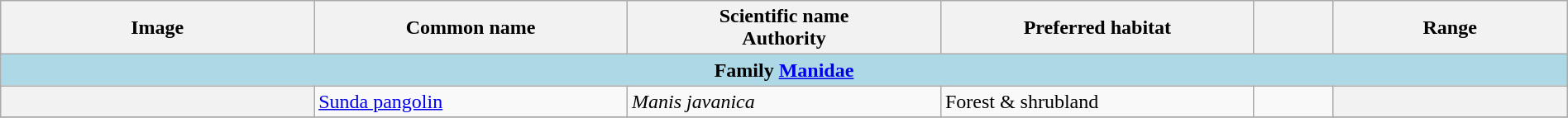<table width=100% class="wikitable unsortable plainrowheaders">
<tr>
<th width="20%" style="text-align: center;">Image</th>
<th width="20%">Common name</th>
<th width="20%">Scientific name<br>Authority</th>
<th width="20%">Preferred habitat</th>
<th width="5%"></th>
<th width="15%">Range</th>
</tr>
<tr>
<td style="text-align:center;background:lightblue;" colspan=6><strong>Family <a href='#'>Manidae</a></strong></td>
</tr>
<tr>
<th style="text-align: center;"></th>
<td><a href='#'>Sunda pangolin</a></td>
<td><em>Manis javanica</em><br></td>
<td>Forest & shrubland</td>
<td><br></td>
<th style="text-align: center;"></th>
</tr>
<tr>
</tr>
</table>
